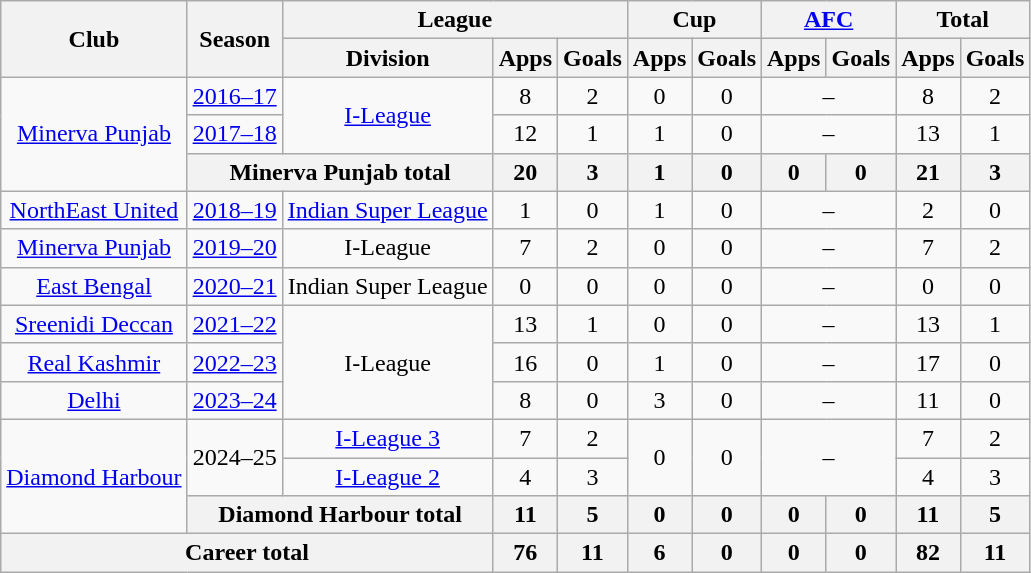<table class="wikitable" style="text-align: center;">
<tr>
<th rowspan="2">Club</th>
<th rowspan="2">Season</th>
<th colspan="3">League</th>
<th colspan="2">Cup</th>
<th colspan="2"><a href='#'>AFC</a></th>
<th colspan="2">Total</th>
</tr>
<tr>
<th>Division</th>
<th>Apps</th>
<th>Goals</th>
<th>Apps</th>
<th>Goals</th>
<th>Apps</th>
<th>Goals</th>
<th>Apps</th>
<th>Goals</th>
</tr>
<tr>
<td rowspan="3"><a href='#'>Minerva Punjab</a></td>
<td><a href='#'>2016–17</a></td>
<td rowspan="2"><a href='#'>I-League</a></td>
<td>8</td>
<td>2</td>
<td>0</td>
<td>0</td>
<td colspan="2">–</td>
<td>8</td>
<td>2</td>
</tr>
<tr>
<td><a href='#'>2017–18</a></td>
<td>12</td>
<td>1</td>
<td>1</td>
<td>0</td>
<td colspan="2">–</td>
<td>13</td>
<td>1</td>
</tr>
<tr>
<th colspan="2">Minerva Punjab total</th>
<th>20</th>
<th>3</th>
<th>1</th>
<th>0</th>
<th>0</th>
<th>0</th>
<th>21</th>
<th>3</th>
</tr>
<tr>
<td rowspan="1"><a href='#'>NorthEast United</a></td>
<td><a href='#'>2018–19</a></td>
<td rowspan="1"><a href='#'>Indian Super League</a></td>
<td>1</td>
<td>0</td>
<td>1</td>
<td>0</td>
<td colspan="2">–</td>
<td>2</td>
<td>0</td>
</tr>
<tr>
<td rowspan="1"><a href='#'>Minerva Punjab</a></td>
<td><a href='#'>2019–20</a></td>
<td rowspan="1">I-League</td>
<td>7</td>
<td>2</td>
<td>0</td>
<td>0</td>
<td colspan="2">–</td>
<td>7</td>
<td>2</td>
</tr>
<tr>
<td rowspan="1"><a href='#'>East Bengal</a></td>
<td><a href='#'>2020–21</a></td>
<td rowspan="1">Indian Super League</td>
<td>0</td>
<td>0</td>
<td>0</td>
<td>0</td>
<td colspan="2">–</td>
<td>0</td>
<td>0</td>
</tr>
<tr>
<td rowspan="1"><a href='#'>Sreenidi Deccan</a></td>
<td><a href='#'>2021–22</a></td>
<td rowspan="3">I-League</td>
<td>13</td>
<td>1</td>
<td>0</td>
<td>0</td>
<td colspan="2">–</td>
<td>13</td>
<td>1</td>
</tr>
<tr>
<td rowspan="1"><a href='#'>Real Kashmir</a></td>
<td><a href='#'>2022–23</a></td>
<td>16</td>
<td>0</td>
<td>1</td>
<td>0</td>
<td colspan="2">–</td>
<td>17</td>
<td>0</td>
</tr>
<tr>
<td rowspan="1"><a href='#'>Delhi</a></td>
<td><a href='#'>2023–24</a></td>
<td>8</td>
<td>0</td>
<td>3</td>
<td>0</td>
<td colspan="2">–</td>
<td>11</td>
<td>0</td>
</tr>
<tr>
<td rowspan="3"><a href='#'>Diamond Harbour</a></td>
<td rowspan="2">2024–25</td>
<td><a href='#'>I-League 3</a></td>
<td>7</td>
<td>2</td>
<td rowspan="2">0</td>
<td rowspan="2">0</td>
<td colspan="2" rowspan="2">–</td>
<td>7</td>
<td>2</td>
</tr>
<tr>
<td><a href='#'>I-League 2</a></td>
<td>4</td>
<td>3</td>
<td>4</td>
<td>3</td>
</tr>
<tr>
<th colspan="2">Diamond Harbour total</th>
<th>11</th>
<th>5</th>
<th>0</th>
<th>0</th>
<th>0</th>
<th>0</th>
<th>11</th>
<th>5</th>
</tr>
<tr>
<th colspan="3">Career total</th>
<th>76</th>
<th>11</th>
<th>6</th>
<th>0</th>
<th>0</th>
<th>0</th>
<th>82</th>
<th>11</th>
</tr>
</table>
